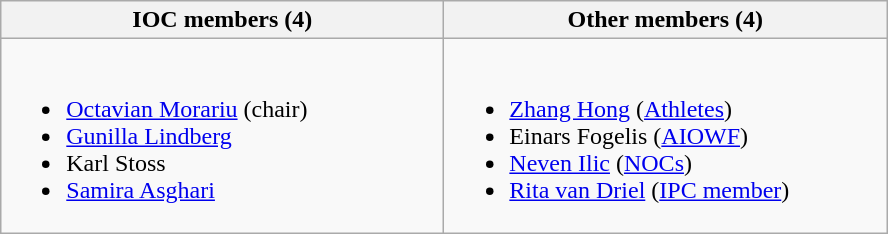<table class="wikitable">
<tr>
<th style="width: 18em;" scope="col">IOC members (4)</th>
<th style="width: 18em;" scope="col">Other members (4)</th>
</tr>
<tr valign="top">
<td><br><ul><li> <a href='#'>Octavian Morariu</a> (chair)</li><li> <a href='#'>Gunilla Lindberg</a></li><li> Karl Stoss</li><li> <a href='#'>Samira Asghari</a></li></ul></td>
<td><br><ul><li> <a href='#'>Zhang Hong</a> (<a href='#'>Athletes</a>)</li><li> Einars Fogelis (<a href='#'>AIOWF</a>)</li><li> <a href='#'>Neven Ilic</a> (<a href='#'>NOCs</a>)</li><li> <a href='#'>Rita van Driel</a> (<a href='#'>IPC member</a>)</li></ul></td>
</tr>
</table>
